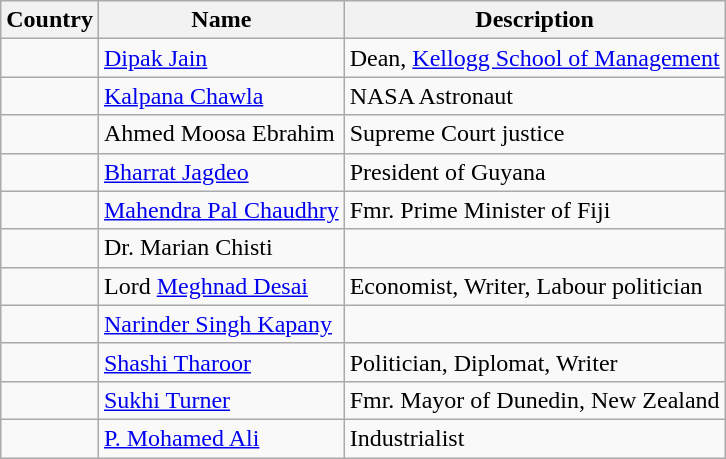<table class="wikitable">
<tr>
<th>Country</th>
<th>Name</th>
<th>Description</th>
</tr>
<tr>
<td></td>
<td><a href='#'>Dipak Jain</a></td>
<td>Dean, <a href='#'>Kellogg School of Management</a></td>
</tr>
<tr>
<td></td>
<td><a href='#'>Kalpana Chawla</a></td>
<td>NASA Astronaut</td>
</tr>
<tr>
<td></td>
<td>Ahmed Moosa Ebrahim</td>
<td>Supreme Court justice</td>
</tr>
<tr>
<td></td>
<td><a href='#'>Bharrat Jagdeo</a></td>
<td>President of Guyana</td>
</tr>
<tr>
<td></td>
<td><a href='#'>Mahendra Pal Chaudhry</a></td>
<td>Fmr. Prime Minister of Fiji</td>
</tr>
<tr>
<td></td>
<td>Dr. Marian Chisti</td>
<td></td>
</tr>
<tr>
<td></td>
<td>Lord <a href='#'>Meghnad Desai</a></td>
<td>Economist, Writer, Labour politician</td>
</tr>
<tr>
<td></td>
<td><a href='#'>Narinder Singh Kapany</a></td>
<td></td>
</tr>
<tr>
<td></td>
<td><a href='#'>Shashi Tharoor</a></td>
<td>Politician, Diplomat, Writer</td>
</tr>
<tr>
<td></td>
<td><a href='#'>Sukhi Turner</a></td>
<td>Fmr. Mayor of Dunedin, New Zealand</td>
</tr>
<tr>
<td></td>
<td><a href='#'>P. Mohamed Ali</a></td>
<td>Industrialist</td>
</tr>
</table>
